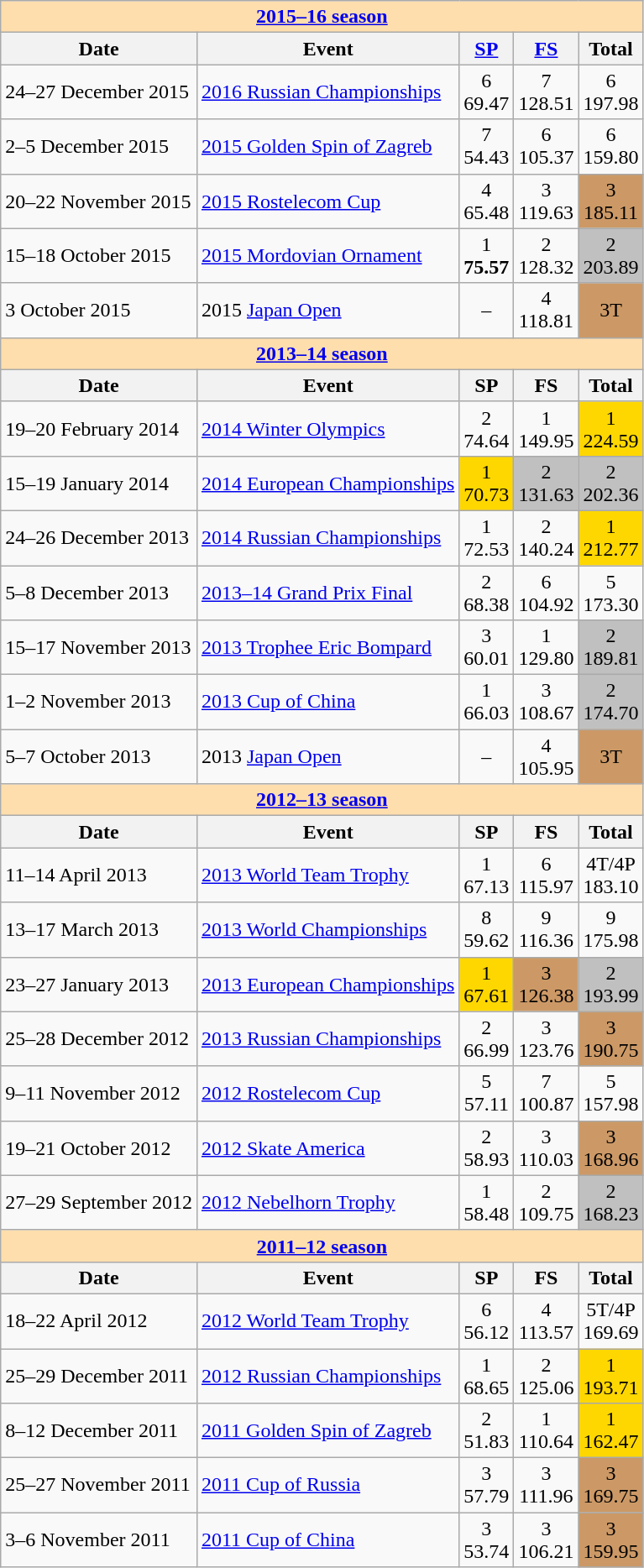<table class="wikitable">
<tr>
<th style="background-color: #ffdead;" colspan=5><a href='#'>2015–16 season</a></th>
</tr>
<tr>
<th>Date</th>
<th>Event</th>
<th><a href='#'>SP</a></th>
<th><a href='#'>FS</a></th>
<th>Total</th>
</tr>
<tr>
<td>24–27 December 2015</td>
<td><a href='#'>2016 Russian Championships</a></td>
<td align=center>6<br>69.47</td>
<td align=center>7<br>128.51</td>
<td align=center>6<br>197.98</td>
</tr>
<tr>
<td>2–5 December 2015</td>
<td><a href='#'>2015 Golden Spin of Zagreb</a></td>
<td align=center>7<br>54.43</td>
<td align=center>6<br>105.37</td>
<td align=center>6<br>159.80</td>
</tr>
<tr>
<td>20–22 November 2015</td>
<td><a href='#'>2015 Rostelecom Cup</a></td>
<td align=center>4<br>65.48</td>
<td align=center>3<br>119.63</td>
<td align=center bgcolor=cc9966>3<br>185.11</td>
</tr>
<tr>
<td>15–18 October 2015</td>
<td><a href='#'>2015 Mordovian Ornament</a></td>
<td align=center>1<br><strong>75.57</strong></td>
<td align=center>2<br>128.32</td>
<td align=center bgcolor=silver>2<br>203.89</td>
</tr>
<tr>
<td>3 October 2015</td>
<td>2015 <a href='#'>Japan Open</a></td>
<td align=center>–</td>
<td align=center>4<br>118.81</td>
<td align=center bgcolor=cc9966>3T</td>
</tr>
<tr>
<th style="background-color: #ffdead;" colspan=5><a href='#'>2013–14 season</a></th>
</tr>
<tr>
<th>Date</th>
<th>Event</th>
<th>SP</th>
<th>FS</th>
<th>Total</th>
</tr>
<tr>
<td>19–20 February 2014</td>
<td><a href='#'>2014 Winter Olympics</a></td>
<td align=center>2<br>74.64</td>
<td align=center>1<br>149.95</td>
<td align=center bgcolor=gold>1<br>224.59</td>
</tr>
<tr>
<td>15–19 January 2014</td>
<td><a href='#'>2014 European Championships</a></td>
<td align=center bgcolor=gold>1<br>70.73</td>
<td align=center bgcolor=silver>2<br>131.63</td>
<td align=center bgcolor=silver>2<br>202.36</td>
</tr>
<tr>
<td>24–26 December 2013</td>
<td><a href='#'>2014 Russian Championships</a></td>
<td align=center>1<br>72.53</td>
<td align=center>2<br>140.24</td>
<td align=center bgcolor=gold>1<br>212.77</td>
</tr>
<tr>
<td>5–8 December 2013</td>
<td><a href='#'>2013–14 Grand Prix Final</a></td>
<td align=center>2<br>68.38</td>
<td align=center>6<br>104.92</td>
<td align=center>5<br>173.30</td>
</tr>
<tr>
<td>15–17 November 2013</td>
<td><a href='#'>2013 Trophee Eric Bompard</a></td>
<td align=center>3<br>60.01</td>
<td align=center>1<br>129.80</td>
<td align=center bgcolor=silver>2<br>189.81</td>
</tr>
<tr>
<td>1–2 November 2013</td>
<td><a href='#'>2013 Cup of China</a></td>
<td align=center>1<br>66.03</td>
<td align=center>3<br>108.67</td>
<td align=center bgcolor=silver>2<br>174.70</td>
</tr>
<tr>
<td>5–7 October 2013</td>
<td>2013 <a href='#'>Japan Open</a></td>
<td align=center>–</td>
<td align=center>4<br>105.95</td>
<td align=center bgcolor=cc9966>3T</td>
</tr>
<tr>
<th style="background-color: #ffdead;" colspan=5><a href='#'>2012–13 season</a></th>
</tr>
<tr>
<th>Date</th>
<th>Event</th>
<th>SP</th>
<th>FS</th>
<th>Total</th>
</tr>
<tr>
<td>11–14 April 2013</td>
<td><a href='#'>2013 World Team Trophy</a></td>
<td align=center>1<br>67.13</td>
<td align=center>6<br>115.97</td>
<td align=center>4T/4P<br>183.10</td>
</tr>
<tr>
<td>13–17 March 2013</td>
<td><a href='#'>2013 World Championships</a></td>
<td align=center>8<br>59.62</td>
<td align=center>9<br>116.36</td>
<td align=center>9<br>175.98</td>
</tr>
<tr>
<td>23–27 January 2013</td>
<td><a href='#'>2013 European Championships</a></td>
<td align=center bgcolor=gold>1<br>67.61</td>
<td align=center bgcolor=cc9966>3<br>126.38</td>
<td align=center bgcolor=silver>2<br>193.99</td>
</tr>
<tr>
<td>25–28 December 2012</td>
<td><a href='#'>2013 Russian Championships</a></td>
<td align=center>2<br>66.99</td>
<td align=center>3<br>123.76</td>
<td align=center bgcolor=cc9966>3<br>190.75</td>
</tr>
<tr>
<td>9–11 November 2012</td>
<td><a href='#'>2012 Rostelecom Cup</a></td>
<td align=center>5<br>57.11</td>
<td align=center>7<br>100.87</td>
<td align=center>5<br>157.98</td>
</tr>
<tr>
<td>19–21 October 2012</td>
<td><a href='#'>2012 Skate America</a></td>
<td align=center>2<br>58.93</td>
<td align=center>3<br>110.03</td>
<td align=center bgcolor=cc9966>3<br>168.96</td>
</tr>
<tr>
<td>27–29 September 2012</td>
<td><a href='#'>2012 Nebelhorn Trophy</a></td>
<td align=center>1<br>58.48</td>
<td align=center>2<br>109.75</td>
<td align=center bgcolor=silver>2<br>168.23</td>
</tr>
<tr>
<th colspan="5" style="background-color: #ffdead;"><a href='#'>2011–12 season</a></th>
</tr>
<tr>
<th>Date</th>
<th>Event</th>
<th>SP</th>
<th>FS</th>
<th>Total</th>
</tr>
<tr>
<td>18–22 April 2012</td>
<td><a href='#'>2012 World Team Trophy</a></td>
<td align=center>6<br>56.12</td>
<td align=center>4<br>113.57</td>
<td align=center>5T/4P<br>169.69</td>
</tr>
<tr>
<td>25–29 December 2011</td>
<td><a href='#'>2012 Russian Championships</a></td>
<td align=center>1<br>68.65</td>
<td align=center>2<br>125.06</td>
<td align=center bgcolor=gold>1<br>193.71</td>
</tr>
<tr>
<td>8–12 December 2011</td>
<td><a href='#'>2011 Golden Spin of Zagreb</a></td>
<td align=center>2<br>51.83</td>
<td align=center>1<br>110.64</td>
<td align=center bgcolor=gold>1<br>162.47</td>
</tr>
<tr>
<td>25–27 November 2011</td>
<td><a href='#'>2011 Cup of Russia</a></td>
<td align=center>3<br>57.79</td>
<td align=center>3<br>111.96</td>
<td align=center bgcolor=cc9966>3<br>169.75</td>
</tr>
<tr>
<td>3–6 November 2011</td>
<td><a href='#'>2011 Cup of China</a></td>
<td align=center>3<br>53.74</td>
<td align=center>3<br>106.21</td>
<td align=center bgcolor=cc9966>3<br>159.95</td>
</tr>
</table>
